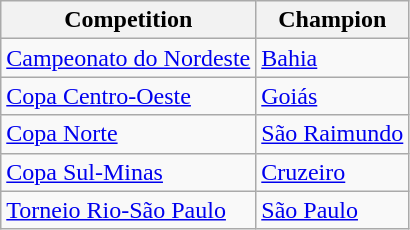<table class="wikitable">
<tr>
<th>Competition</th>
<th>Champion</th>
</tr>
<tr>
<td><a href='#'>Campeonato do Nordeste</a></td>
<td><a href='#'>Bahia</a></td>
</tr>
<tr>
<td><a href='#'>Copa Centro-Oeste</a></td>
<td><a href='#'>Goiás</a></td>
</tr>
<tr>
<td><a href='#'>Copa Norte</a></td>
<td><a href='#'>São Raimundo</a></td>
</tr>
<tr>
<td><a href='#'>Copa Sul-Minas</a></td>
<td><a href='#'>Cruzeiro</a></td>
</tr>
<tr>
<td><a href='#'>Torneio Rio-São Paulo</a></td>
<td><a href='#'>São Paulo</a></td>
</tr>
</table>
